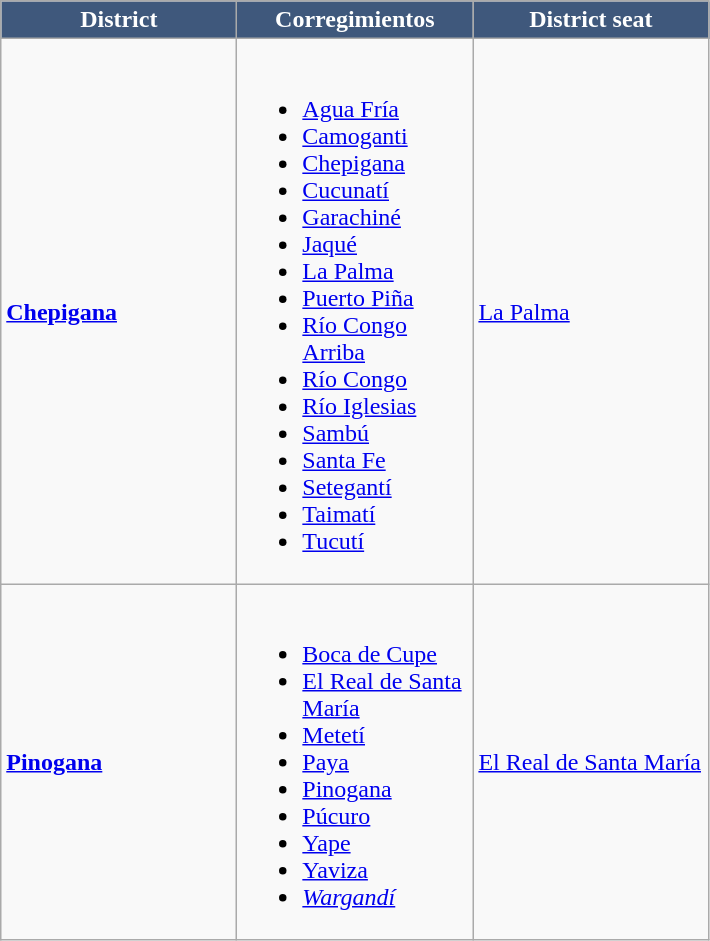<table class="wikitable sortable">
<tr>
<th width="150" style="background:#3F587C; color:white">District</th>
<th width="150" style="background:#3F587C; color:white">Corregimientos</th>
<th width="150" style="background:#3F587C; color:white">District seat</th>
</tr>
<tr>
<td><strong><a href='#'>Chepigana</a></strong></td>
<td><br><ul><li><a href='#'>Agua Fría</a></li><li><a href='#'>Camoganti</a></li><li><a href='#'>Chepigana</a></li><li><a href='#'>Cucunatí</a></li><li><a href='#'>Garachiné</a></li><li><a href='#'>Jaqué</a></li><li><a href='#'>La Palma</a></li><li><a href='#'>Puerto Piña</a></li><li><a href='#'>Río Congo Arriba</a></li><li><a href='#'>Río Congo</a></li><li><a href='#'>Río Iglesias</a></li><li><a href='#'>Sambú</a></li><li><a href='#'>Santa Fe</a></li><li><a href='#'>Setegantí</a></li><li><a href='#'>Taimatí</a></li><li><a href='#'>Tucutí</a></li></ul></td>
<td><a href='#'>La Palma</a></td>
</tr>
<tr>
<td><strong><a href='#'>Pinogana</a></strong></td>
<td><br><ul><li><a href='#'>Boca de Cupe</a></li><li><a href='#'>El Real de Santa María</a></li><li><a href='#'>Metetí</a></li><li><a href='#'>Paya</a></li><li><a href='#'>Pinogana</a></li><li><a href='#'>Púcuro</a></li><li><a href='#'>Yape</a></li><li><a href='#'>Yaviza</a></li><li><em><a href='#'>Wargandí</a></em></li></ul></td>
<td><a href='#'>El Real de Santa María</a></td>
</tr>
</table>
